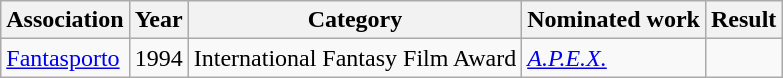<table class="wikitable">
<tr>
<th>Association</th>
<th>Year</th>
<th>Category</th>
<th>Nominated work</th>
<th>Result</th>
</tr>
<tr>
<td rowspan=1><a href='#'>Fantasporto</a></td>
<td>1994</td>
<td rowspan=1>International Fantasy Film Award</td>
<td><em><a href='#'>A.P.E.X.</a></em></td>
<td></td>
</tr>
</table>
